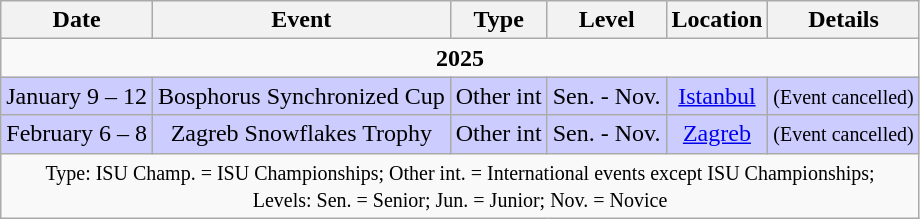<table class="wikitable" style="text-align:center">
<tr>
<th>Date</th>
<th>Event</th>
<th>Type</th>
<th>Level</th>
<th>Location</th>
<th>Details</th>
</tr>
<tr>
<td colspan="6"><strong>2025</strong></td>
</tr>
<tr bgcolor="CCCCFF">
<td>January 9 – 12</td>
<td align="center">Bosphorus Synchronized Cup</td>
<td>Other int</td>
<td>Sen. - Nov.</td>
<td><a href='#'>Istanbul</a></td>
<td><small>(Event cancelled)</small></td>
</tr>
<tr bgcolor="#CCCCFF">
<td>February 6 – 8</td>
<td>Zagreb Snowflakes Trophy</td>
<td>Other int</td>
<td>Sen. - Nov.</td>
<td><a href='#'>Zagreb</a></td>
<td><small>(Event cancelled)</small></td>
</tr>
<tr>
<td colspan="6" align="center"><small>Type: ISU Champ. = ISU Championships; Other int. = International events except ISU Championships;</small><br><small>Levels: Sen. = Senior; Jun. = Junior; Nov. = Novice</small></td>
</tr>
</table>
